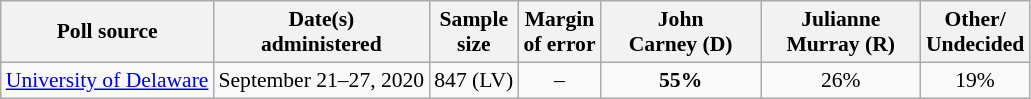<table class="wikitable" style="font-size:90%;text-align:center;">
<tr>
<th>Poll source</th>
<th>Date(s)<br>administered</th>
<th>Sample<br>size</th>
<th>Margin<br>of error</th>
<th style="width:100px;">John<br>Carney (D)</th>
<th style="width:100px;">Julianne<br>Murray (R)</th>
<th>Other/<br>Undecided</th>
</tr>
<tr>
<td style="text-align:left;"><a href='#'>University of Delaware</a></td>
<td>September 21–27, 2020</td>
<td>847 (LV)</td>
<td>–</td>
<td><strong>55%</strong></td>
<td>26%</td>
<td>19%</td>
</tr>
</table>
